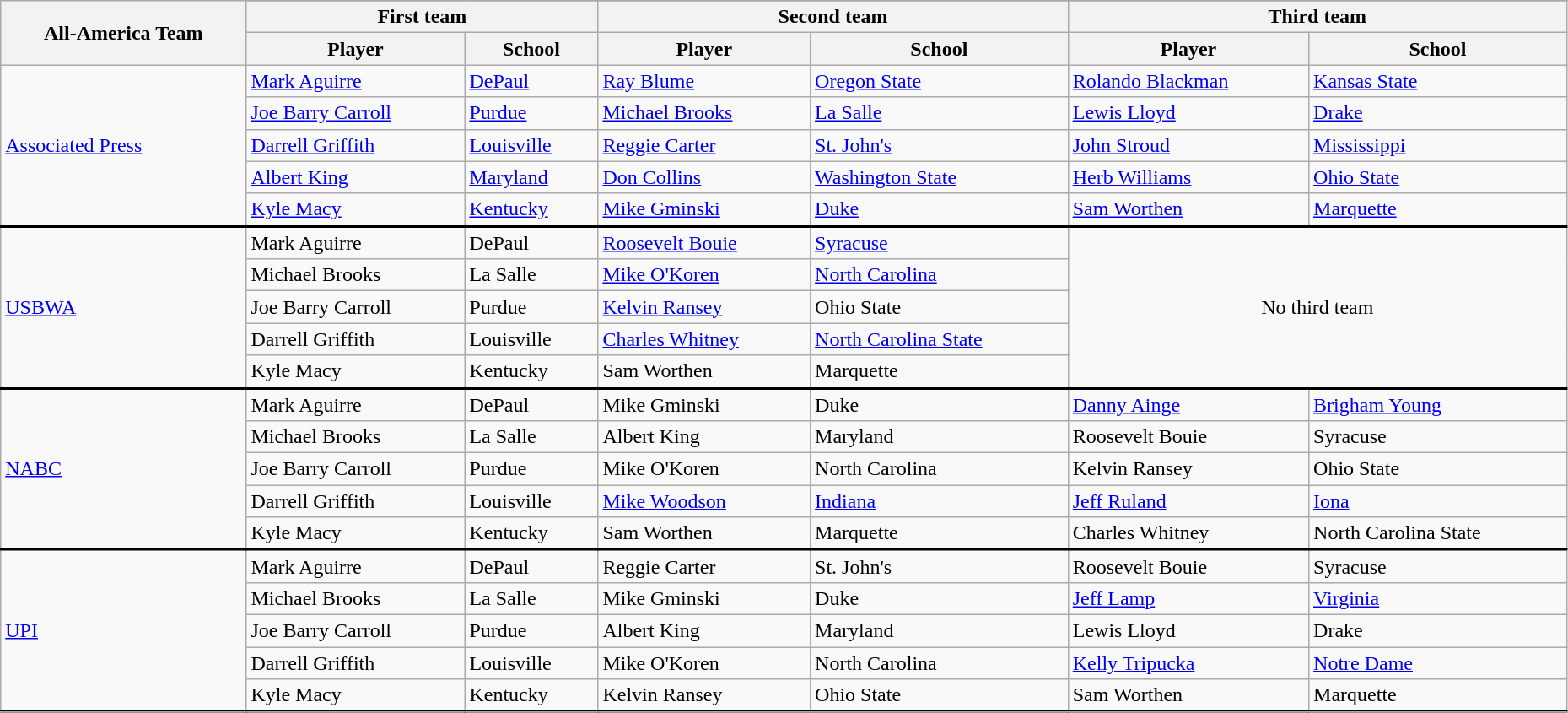<table class="wikitable" style="width:98%;">
<tr>
<th rowspan=3>All-America Team</th>
</tr>
<tr>
<th colspan=2>First team</th>
<th colspan=2>Second team</th>
<th colspan=2>Third team</th>
</tr>
<tr>
<th>Player</th>
<th>School</th>
<th>Player</th>
<th>School</th>
<th>Player</th>
<th>School</th>
</tr>
<tr>
<td rowspan=5><a href='#'>Associated Press</a></td>
<td><a href='#'>Mark Aguirre</a></td>
<td><a href='#'>DePaul</a></td>
<td><a href='#'>Ray Blume</a></td>
<td><a href='#'>Oregon State</a></td>
<td><a href='#'>Rolando Blackman</a></td>
<td><a href='#'>Kansas State</a></td>
</tr>
<tr>
<td><a href='#'>Joe Barry Carroll</a></td>
<td><a href='#'>Purdue</a></td>
<td><a href='#'>Michael Brooks</a></td>
<td><a href='#'>La Salle</a></td>
<td><a href='#'>Lewis Lloyd</a></td>
<td><a href='#'>Drake</a></td>
</tr>
<tr>
<td><a href='#'>Darrell Griffith</a></td>
<td><a href='#'>Louisville</a></td>
<td><a href='#'>Reggie Carter</a></td>
<td><a href='#'>St. John's</a></td>
<td><a href='#'>John Stroud</a></td>
<td><a href='#'>Mississippi</a></td>
</tr>
<tr>
<td><a href='#'>Albert King</a></td>
<td><a href='#'>Maryland</a></td>
<td><a href='#'>Don Collins</a></td>
<td><a href='#'>Washington State</a></td>
<td><a href='#'>Herb Williams</a></td>
<td><a href='#'>Ohio State</a></td>
</tr>
<tr>
<td><a href='#'>Kyle Macy</a></td>
<td><a href='#'>Kentucky</a></td>
<td><a href='#'>Mike Gminski</a></td>
<td><a href='#'>Duke</a></td>
<td><a href='#'>Sam Worthen</a></td>
<td><a href='#'>Marquette</a></td>
</tr>
<tr style = "border-top:2px solid black;">
<td rowspan=5><a href='#'>USBWA</a></td>
<td>Mark Aguirre</td>
<td>DePaul</td>
<td><a href='#'>Roosevelt Bouie</a></td>
<td><a href='#'>Syracuse</a></td>
<td rowspan=5 colspan=3 align=center>No third team</td>
</tr>
<tr>
<td>Michael Brooks</td>
<td>La Salle</td>
<td><a href='#'>Mike O'Koren</a></td>
<td><a href='#'>North Carolina</a></td>
</tr>
<tr>
<td>Joe Barry Carroll</td>
<td>Purdue</td>
<td><a href='#'>Kelvin Ransey</a></td>
<td>Ohio State</td>
</tr>
<tr>
<td>Darrell Griffith</td>
<td>Louisville</td>
<td><a href='#'>Charles Whitney</a></td>
<td><a href='#'>North Carolina State</a></td>
</tr>
<tr>
<td>Kyle Macy</td>
<td>Kentucky</td>
<td>Sam Worthen</td>
<td>Marquette</td>
</tr>
<tr style = "border-top:2px solid black;">
<td rowspan=5><a href='#'>NABC</a></td>
<td>Mark Aguirre</td>
<td>DePaul</td>
<td>Mike Gminski</td>
<td>Duke</td>
<td><a href='#'>Danny Ainge</a></td>
<td><a href='#'>Brigham Young</a></td>
</tr>
<tr>
<td>Michael Brooks</td>
<td>La Salle</td>
<td>Albert King</td>
<td>Maryland</td>
<td>Roosevelt Bouie</td>
<td>Syracuse</td>
</tr>
<tr>
<td>Joe Barry Carroll</td>
<td>Purdue</td>
<td>Mike O'Koren</td>
<td>North Carolina</td>
<td>Kelvin Ransey</td>
<td>Ohio State</td>
</tr>
<tr>
<td>Darrell Griffith</td>
<td>Louisville</td>
<td><a href='#'>Mike Woodson</a></td>
<td><a href='#'>Indiana</a></td>
<td><a href='#'>Jeff Ruland</a></td>
<td><a href='#'>Iona</a></td>
</tr>
<tr>
<td>Kyle Macy</td>
<td>Kentucky</td>
<td>Sam Worthen</td>
<td>Marquette</td>
<td>Charles Whitney</td>
<td>North Carolina State</td>
</tr>
<tr style = "border-top:2px solid black;">
<td rowspan=5><a href='#'>UPI</a></td>
<td>Mark Aguirre</td>
<td>DePaul</td>
<td>Reggie Carter</td>
<td>St. John's</td>
<td>Roosevelt Bouie</td>
<td>Syracuse</td>
</tr>
<tr>
<td>Michael Brooks</td>
<td>La Salle</td>
<td>Mike Gminski</td>
<td>Duke</td>
<td><a href='#'>Jeff Lamp</a></td>
<td><a href='#'>Virginia</a></td>
</tr>
<tr>
<td>Joe Barry Carroll</td>
<td>Purdue</td>
<td>Albert King</td>
<td>Maryland</td>
<td>Lewis Lloyd</td>
<td>Drake</td>
</tr>
<tr>
<td>Darrell Griffith</td>
<td>Louisville</td>
<td>Mike O'Koren</td>
<td>North Carolina</td>
<td><a href='#'>Kelly Tripucka</a></td>
<td><a href='#'>Notre Dame</a></td>
</tr>
<tr>
<td>Kyle Macy</td>
<td>Kentucky</td>
<td>Kelvin Ransey</td>
<td>Ohio State</td>
<td>Sam Worthen</td>
<td>Marquette</td>
</tr>
<tr style = "border-top:2px solid black;">
</tr>
</table>
